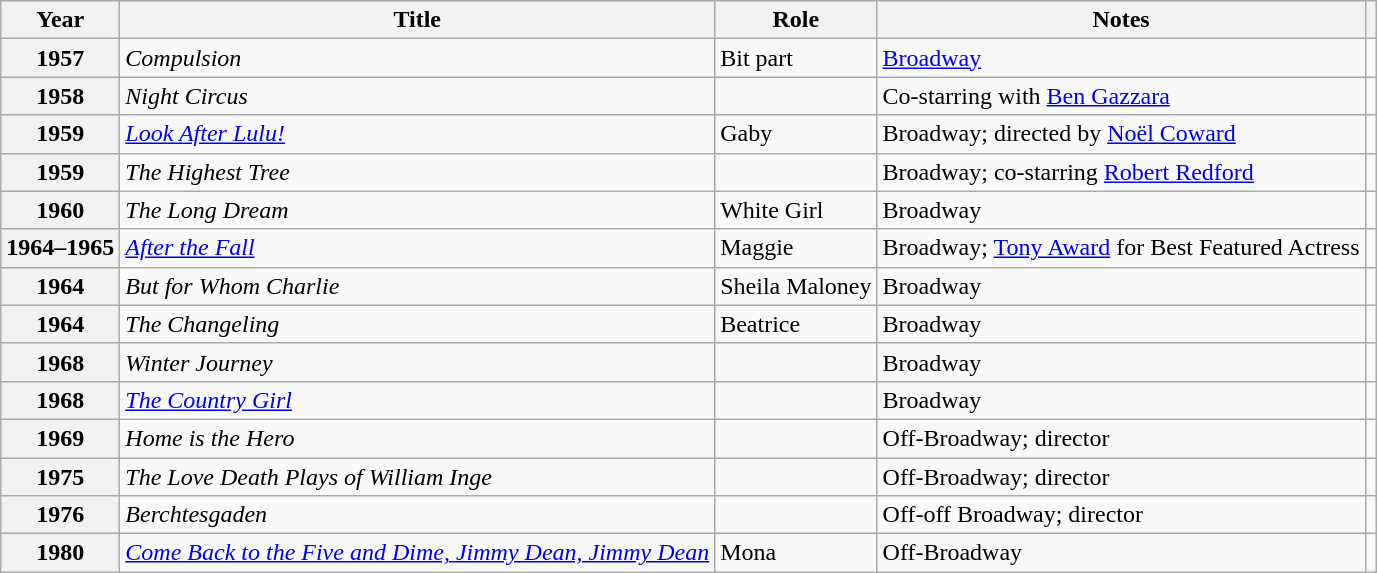<table class="wikitable plainrowheaders sortable" style="margin-right: 0;">
<tr>
<th scope="col">Year</th>
<th scope="col">Title</th>
<th scope="col">Role</th>
<th scope="col" class="unsortable">Notes</th>
<th scope="col" class="unsortable"></th>
</tr>
<tr>
<th scope="row">1957</th>
<td><em>Compulsion</em></td>
<td>Bit part</td>
<td><a href='#'>Broadway</a></td>
<td align=center></td>
</tr>
<tr>
<th scope="row">1958</th>
<td><em>Night Circus</em></td>
<td></td>
<td>Co-starring with <a href='#'>Ben Gazzara</a></td>
<td align=center></td>
</tr>
<tr>
<th scope="row">1959</th>
<td><em><a href='#'>Look After Lulu!</a></em></td>
<td>Gaby</td>
<td>Broadway; directed by <a href='#'>Noël Coward</a></td>
<td align=center></td>
</tr>
<tr>
<th scope="row">1959</th>
<td><em>The Highest Tree</em></td>
<td></td>
<td>Broadway; co-starring <a href='#'>Robert Redford</a></td>
<td align=center></td>
</tr>
<tr>
<th scope="row">1960</th>
<td><em>The Long Dream</em></td>
<td>White Girl</td>
<td>Broadway</td>
<td align=center></td>
</tr>
<tr>
<th scope="row">1964–1965</th>
<td><em><a href='#'>After the Fall</a></em></td>
<td>Maggie</td>
<td>Broadway; <a href='#'>Tony Award</a> for Best Featured Actress</td>
<td align=center></td>
</tr>
<tr>
<th scope="row">1964</th>
<td><em>But for Whom Charlie</em></td>
<td>Sheila Maloney</td>
<td>Broadway</td>
<td align=center></td>
</tr>
<tr>
<th scope="row">1964</th>
<td><em>The Changeling</em></td>
<td>Beatrice</td>
<td>Broadway</td>
<td align=center></td>
</tr>
<tr>
<th scope="row">1968</th>
<td><em>Winter Journey</em></td>
<td></td>
<td>Broadway</td>
<td align=center></td>
</tr>
<tr>
<th scope="row">1968</th>
<td><em><a href='#'>The Country Girl</a></em></td>
<td></td>
<td>Broadway</td>
<td align=center></td>
</tr>
<tr>
<th scope="row">1969</th>
<td><em>Home is the Hero</em></td>
<td></td>
<td>Off-Broadway; director</td>
<td align=center></td>
</tr>
<tr>
<th scope="row">1975</th>
<td><em>The Love Death Plays of William Inge</em></td>
<td></td>
<td>Off-Broadway; director</td>
<td align=center></td>
</tr>
<tr>
<th scope="row">1976</th>
<td><em>Berchtesgaden</em></td>
<td></td>
<td>Off-off Broadway; director</td>
<td align=center></td>
</tr>
<tr>
<th scope="row">1980</th>
<td><em><a href='#'>Come Back to the Five and Dime, Jimmy Dean, Jimmy Dean</a></em></td>
<td>Mona</td>
<td>Off-Broadway</td>
<td align=center></td>
</tr>
</table>
